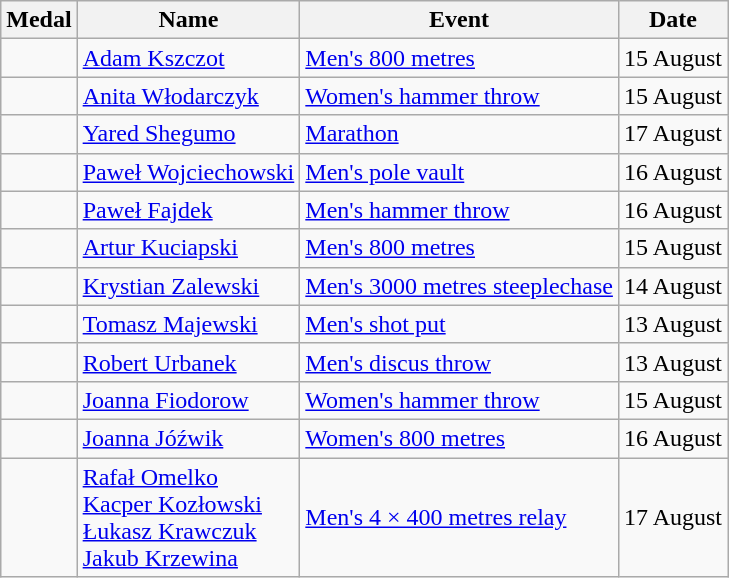<table class="wikitable sortable" style="font-size:100%">
<tr>
<th>Medal</th>
<th>Name</th>
<th>Event</th>
<th>Date</th>
</tr>
<tr>
<td></td>
<td><a href='#'>Adam Kszczot</a></td>
<td><a href='#'>Men's 800 metres</a></td>
<td>15 August</td>
</tr>
<tr>
<td></td>
<td><a href='#'>Anita Włodarczyk</a></td>
<td><a href='#'>Women's hammer throw</a></td>
<td>15 August</td>
</tr>
<tr>
<td></td>
<td><a href='#'>Yared Shegumo</a></td>
<td><a href='#'>Marathon</a></td>
<td>17 August</td>
</tr>
<tr>
<td></td>
<td><a href='#'>Paweł Wojciechowski</a></td>
<td><a href='#'>Men's pole vault</a></td>
<td>16 August</td>
</tr>
<tr>
<td></td>
<td><a href='#'>Paweł Fajdek</a></td>
<td><a href='#'>Men's hammer throw</a></td>
<td>16 August</td>
</tr>
<tr>
<td></td>
<td><a href='#'>Artur Kuciapski</a></td>
<td><a href='#'>Men's 800 metres</a></td>
<td>15 August</td>
</tr>
<tr>
<td></td>
<td><a href='#'>Krystian Zalewski</a></td>
<td><a href='#'>Men's 3000 metres steeplechase</a></td>
<td>14 August</td>
</tr>
<tr>
<td></td>
<td><a href='#'>Tomasz Majewski</a></td>
<td><a href='#'>Men's shot put</a></td>
<td>13 August</td>
</tr>
<tr>
<td></td>
<td><a href='#'>Robert Urbanek</a></td>
<td><a href='#'>Men's discus throw</a></td>
<td>13 August</td>
</tr>
<tr>
<td></td>
<td><a href='#'>Joanna Fiodorow</a></td>
<td><a href='#'>Women's hammer throw</a></td>
<td>15 August</td>
</tr>
<tr>
<td></td>
<td><a href='#'>Joanna Jóźwik</a></td>
<td><a href='#'>Women's 800 metres</a></td>
<td>16 August</td>
</tr>
<tr>
<td></td>
<td><a href='#'>Rafał Omelko</a><br><a href='#'>Kacper Kozłowski</a><br><a href='#'>Łukasz Krawczuk</a><br><a href='#'>Jakub Krzewina</a></td>
<td><a href='#'>Men's 4 × 400 metres relay</a></td>
<td>17 August</td>
</tr>
</table>
